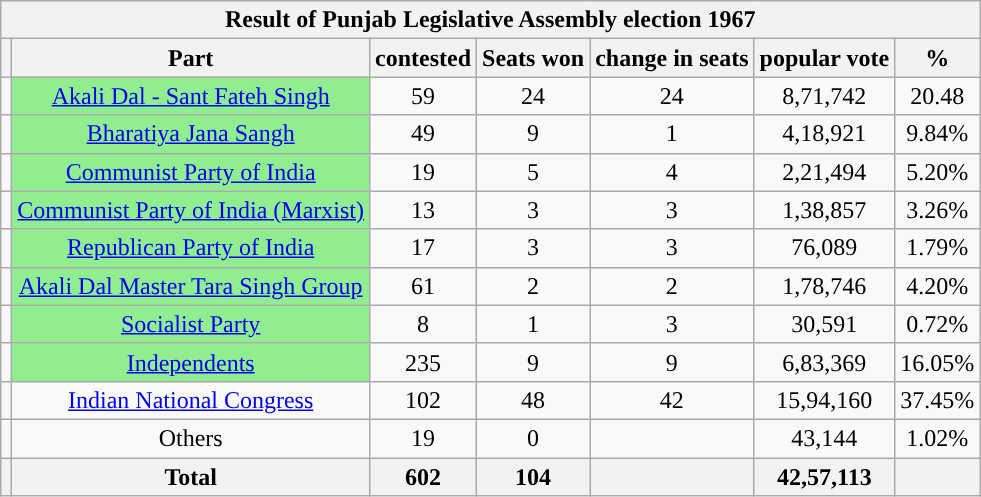<table class="wikitable" style="text-align:center">
<tr>
<th colspan=7>Result of Punjab Legislative Assembly election 1967</th>
</tr>
<tr>
<th></th>
<th>Part</th>
<th>contested</th>
<th>Seats won</th>
<th>change in seats</th>
<th>popular vote</th>
<th>%</th>
</tr>
<tr>
<td></td>
<td style="background:#90EE90;"><a href='#'>Akali Dal - Sant Fateh Singh</a></td>
<td>59</td>
<td>24</td>
<td> 24</td>
<td>8,71,742</td>
<td>20.48</td>
</tr>
<tr>
<td></td>
<td style="background:#90EE90;"><a href='#'>Bharatiya Jana Sangh</a></td>
<td>49</td>
<td>9</td>
<td> 1</td>
<td>4,18,921</td>
<td>9.84%</td>
</tr>
<tr>
<td></td>
<td style="background:#90EE90;"><a href='#'>Communist Party of India</a></td>
<td>19</td>
<td>5</td>
<td> 4</td>
<td>2,21,494</td>
<td>5.20%</td>
</tr>
<tr>
<td></td>
<td style="background:#90EE90;"><a href='#'>Communist Party of India (Marxist)</a></td>
<td>13</td>
<td>3</td>
<td> 3</td>
<td>1,38,857</td>
<td>3.26%</td>
</tr>
<tr>
<td></td>
<td style="background:#90EE90;"><a href='#'>Republican Party of India</a></td>
<td>17</td>
<td>3</td>
<td> 3</td>
<td>76,089</td>
<td>1.79%</td>
</tr>
<tr>
<td></td>
<td style="background:#90EE90;"><a href='#'>Akali Dal Master Tara Singh Group</a></td>
<td>61</td>
<td>2</td>
<td> 2</td>
<td>1,78,746</td>
<td>4.20%</td>
</tr>
<tr>
<td></td>
<td style="background:#90EE90;"><a href='#'>Socialist Party</a></td>
<td>8</td>
<td>1</td>
<td> 3</td>
<td>30,591</td>
<td>0.72%</td>
</tr>
<tr>
<td></td>
<td style="background:#90EE90;"><a href='#'>Independents</a></td>
<td>235</td>
<td>9</td>
<td> 9</td>
<td>6,83,369</td>
<td>16.05%</td>
</tr>
<tr>
<td></td>
<td><a href='#'>Indian National Congress</a></td>
<td>102</td>
<td>48</td>
<td> 42</td>
<td>15,94,160</td>
<td>37.45%</td>
</tr>
<tr>
<td></td>
<td>Others</td>
<td>19</td>
<td>0</td>
<td></td>
<td>43,144</td>
<td>1.02%</td>
</tr>
<tr>
<th></th>
<th>Total</th>
<th>602</th>
<th>104</th>
<th></th>
<th>42,57,113</th>
<th></th>
</tr>
</table>
